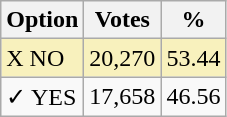<table class="wikitable">
<tr>
<th>Option</th>
<th>Votes</th>
<th>%</th>
</tr>
<tr>
<td style=background:#f8f1bd>X NO</td>
<td style=background:#f8f1bd>20,270</td>
<td style=background:#f8f1bd>53.44</td>
</tr>
<tr>
<td>✓ YES</td>
<td>17,658</td>
<td>46.56</td>
</tr>
</table>
